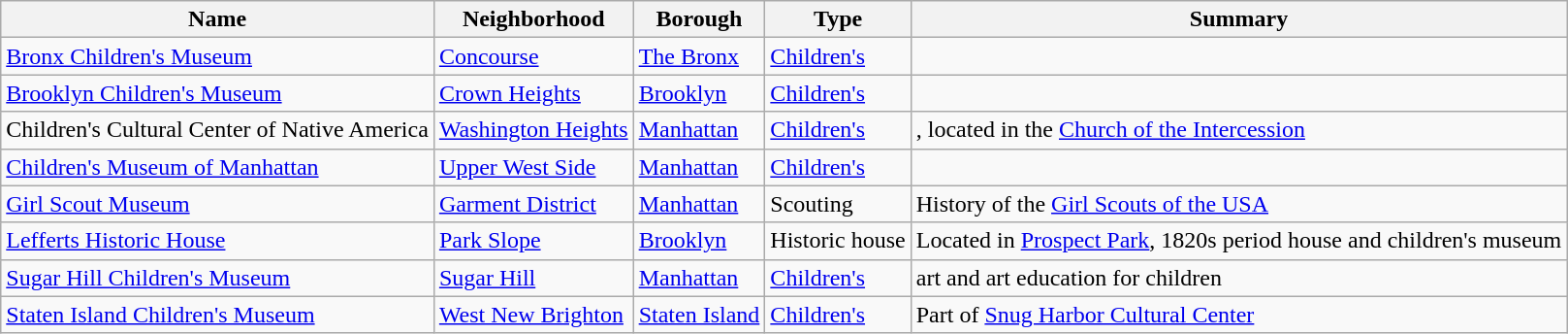<table class="wikitable sortable">
<tr>
<th>Name</th>
<th>Neighborhood</th>
<th>Borough</th>
<th>Type</th>
<th>Summary</th>
</tr>
<tr>
<td><a href='#'>Bronx Children's Museum</a></td>
<td><a href='#'>Concourse</a></td>
<td><a href='#'>The Bronx</a></td>
<td><a href='#'>Children's</a></td>
<td></td>
</tr>
<tr>
<td><a href='#'>Brooklyn Children's Museum</a></td>
<td><a href='#'>Crown Heights</a></td>
<td><a href='#'>Brooklyn</a></td>
<td><a href='#'>Children's</a></td>
<td></td>
</tr>
<tr>
<td>Children's Cultural Center of Native America</td>
<td><a href='#'>Washington Heights</a></td>
<td><a href='#'>Manhattan</a></td>
<td><a href='#'>Children's</a></td>
<td>, located in the <a href='#'>Church of the Intercession</a></td>
</tr>
<tr>
<td><a href='#'>Children's Museum of Manhattan</a></td>
<td><a href='#'>Upper West Side</a></td>
<td><a href='#'>Manhattan</a></td>
<td><a href='#'>Children's</a></td>
<td></td>
</tr>
<tr>
<td><a href='#'>Girl Scout Museum</a></td>
<td><a href='#'>Garment District</a></td>
<td><a href='#'>Manhattan</a></td>
<td>Scouting</td>
<td>History of the <a href='#'>Girl Scouts of the USA</a></td>
</tr>
<tr>
<td><a href='#'>Lefferts Historic House</a></td>
<td><a href='#'>Park Slope</a></td>
<td><a href='#'>Brooklyn</a></td>
<td>Historic house</td>
<td>Located in <a href='#'>Prospect Park</a>, 1820s period house and children's museum</td>
</tr>
<tr>
<td><a href='#'>Sugar Hill Children's Museum</a></td>
<td><a href='#'>Sugar Hill</a></td>
<td><a href='#'>Manhattan</a></td>
<td><a href='#'>Children's</a></td>
<td>art and art education for children</td>
</tr>
<tr>
<td><a href='#'>Staten Island Children's Museum</a></td>
<td><a href='#'>West New Brighton</a></td>
<td><a href='#'>Staten Island</a></td>
<td><a href='#'>Children's</a></td>
<td>Part of <a href='#'>Snug Harbor Cultural Center</a></td>
</tr>
</table>
